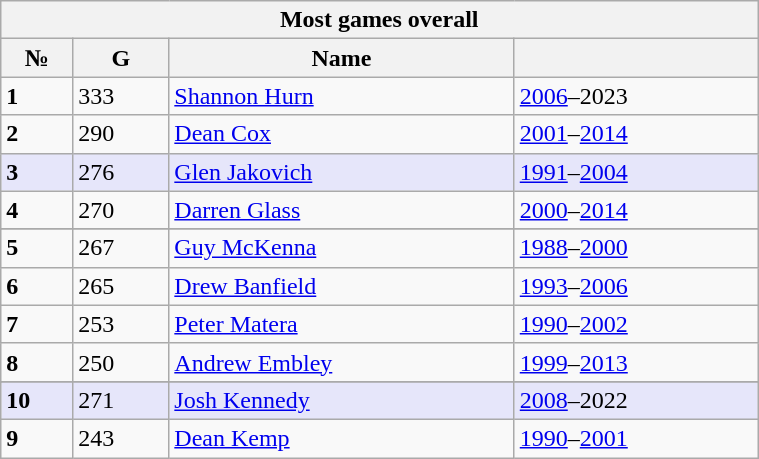<table class="wikitable" style="width:40%;">
<tr>
<th colspan="4">Most games overall</th>
</tr>
<tr>
<th>№</th>
<th>G</th>
<th>Name</th>
<th Years></th>
</tr>
<tr>
<td><strong>1</strong></td>
<td>333</td>
<td><a href='#'>Shannon Hurn</a></td>
<td><a href='#'>2006</a>–2023</td>
</tr>
<tr>
<td><strong>2</strong></td>
<td>290</td>
<td><a href='#'>Dean Cox</a></td>
<td><a href='#'>2001</a>–<a href='#'>2014</a></td>
</tr>
<tr style="background:lavender;">
<td><strong>3</strong></td>
<td>276</td>
<td><a href='#'>Glen Jakovich</a></td>
<td><a href='#'>1991</a>–<a href='#'>2004</a></td>
</tr>
<tr>
<td><strong>4</strong></td>
<td>270</td>
<td><a href='#'>Darren Glass</a></td>
<td><a href='#'>2000</a>–<a href='#'>2014</a></td>
</tr>
<tr>
</tr>
<tr>
<td><strong>5</strong></td>
<td>267</td>
<td><a href='#'>Guy McKenna</a></td>
<td><a href='#'>1988</a>–<a href='#'>2000</a></td>
</tr>
<tr>
<td><strong>6</strong></td>
<td>265</td>
<td><a href='#'>Drew Banfield</a></td>
<td><a href='#'>1993</a>–<a href='#'>2006</a></td>
</tr>
<tr>
<td><strong>7</strong></td>
<td>253</td>
<td><a href='#'>Peter Matera</a></td>
<td><a href='#'>1990</a>–<a href='#'>2002</a></td>
</tr>
<tr>
<td><strong>8</strong></td>
<td>250</td>
<td><a href='#'>Andrew Embley</a></td>
<td><a href='#'>1999</a>–<a href='#'>2013</a></td>
</tr>
<tr>
</tr>
<tr style="background:lavender;">
<td><strong>10</strong></td>
<td>271</td>
<td><a href='#'>Josh Kennedy</a></td>
<td><a href='#'>2008</a>–2022</td>
</tr>
<tr>
<td><strong>9</strong></td>
<td>243</td>
<td><a href='#'>Dean Kemp</a></td>
<td><a href='#'>1990</a>–<a href='#'>2001</a></td>
</tr>
</table>
